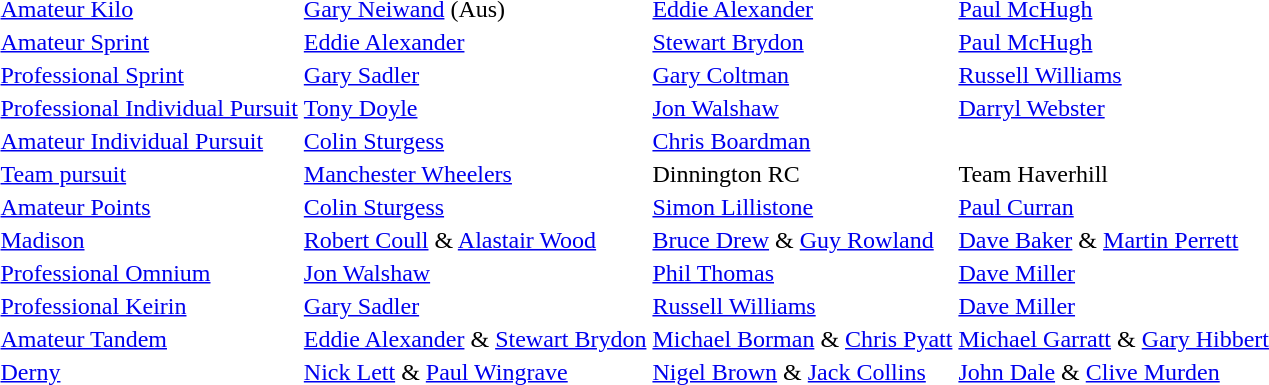<table>
<tr style="background:#ccc;">
</tr>
<tr>
<td><a href='#'>Amateur Kilo</a></td>
<td><a href='#'>Gary Neiwand</a> (Aus)</td>
<td><a href='#'>Eddie Alexander</a></td>
<td><a href='#'>Paul McHugh</a></td>
</tr>
<tr>
<td><a href='#'>Amateur Sprint</a></td>
<td><a href='#'>Eddie Alexander</a></td>
<td><a href='#'>Stewart Brydon</a></td>
<td><a href='#'>Paul McHugh</a></td>
</tr>
<tr>
<td><a href='#'>Professional Sprint</a></td>
<td><a href='#'>Gary Sadler</a></td>
<td><a href='#'>Gary Coltman</a></td>
<td><a href='#'>Russell Williams</a></td>
</tr>
<tr>
<td><a href='#'>Professional Individual Pursuit</a></td>
<td><a href='#'>Tony Doyle</a></td>
<td><a href='#'>Jon Walshaw</a></td>
<td><a href='#'>Darryl Webster</a></td>
</tr>
<tr>
<td><a href='#'>Amateur Individual Pursuit</a></td>
<td><a href='#'>Colin Sturgess</a></td>
<td><a href='#'>Chris Boardman</a></td>
<td></td>
</tr>
<tr>
<td><a href='#'>Team pursuit</a></td>
<td><a href='#'>Manchester Wheelers</a></td>
<td>Dinnington RC</td>
<td>Team Haverhill</td>
</tr>
<tr>
<td><a href='#'>Amateur Points</a></td>
<td><a href='#'>Colin Sturgess</a></td>
<td><a href='#'>Simon Lillistone</a></td>
<td><a href='#'>Paul Curran</a></td>
</tr>
<tr>
<td><a href='#'>Madison</a></td>
<td><a href='#'>Robert Coull</a> & <a href='#'>Alastair Wood</a></td>
<td><a href='#'>Bruce Drew</a> & <a href='#'>Guy Rowland</a></td>
<td><a href='#'>Dave Baker</a> & <a href='#'>Martin Perrett</a></td>
</tr>
<tr>
<td><a href='#'>Professional Omnium</a></td>
<td><a href='#'>Jon Walshaw</a></td>
<td><a href='#'>Phil Thomas</a></td>
<td><a href='#'>Dave Miller</a></td>
</tr>
<tr>
<td><a href='#'>Professional Keirin</a></td>
<td><a href='#'>Gary Sadler</a></td>
<td><a href='#'>Russell Williams</a></td>
<td><a href='#'>Dave Miller</a></td>
</tr>
<tr>
<td><a href='#'>Amateur Tandem</a></td>
<td><a href='#'>Eddie Alexander</a> & <a href='#'>Stewart Brydon</a></td>
<td><a href='#'>Michael Borman</a> & <a href='#'>Chris Pyatt</a></td>
<td><a href='#'>Michael Garratt</a> & <a href='#'>Gary Hibbert</a></td>
</tr>
<tr>
<td><a href='#'>Derny</a></td>
<td><a href='#'>Nick Lett</a> & <a href='#'>Paul Wingrave</a></td>
<td><a href='#'>Nigel Brown</a> & <a href='#'>Jack Collins</a></td>
<td><a href='#'>John Dale</a> & <a href='#'>Clive Murden</a></td>
</tr>
</table>
